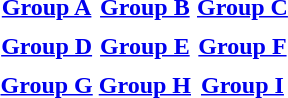<table>
<tr valign=top>
<th align="center"><a href='#'>Group A</a></th>
<th align="center"><a href='#'>Group B</a></th>
<th align="center"><a href='#'>Group C</a></th>
</tr>
<tr valign=top>
<td align="left"></td>
<td align="left"></td>
<td align="left"></td>
</tr>
<tr valign=top>
<th align="center"><a href='#'>Group D</a></th>
<th align="center"><a href='#'>Group E</a></th>
<th align="center"><a href='#'>Group F</a></th>
</tr>
<tr valign=top>
<td align="left"></td>
<td align="left"></td>
<td align="left"></td>
</tr>
<tr valign=top>
<th align="center"><a href='#'>Group G</a></th>
<th align="center"><a href='#'>Group H</a></th>
<th align="center"><a href='#'>Group I</a></th>
</tr>
<tr valign=top>
<td align="left"></td>
<td align="left"></td>
<td align="left"></td>
</tr>
</table>
